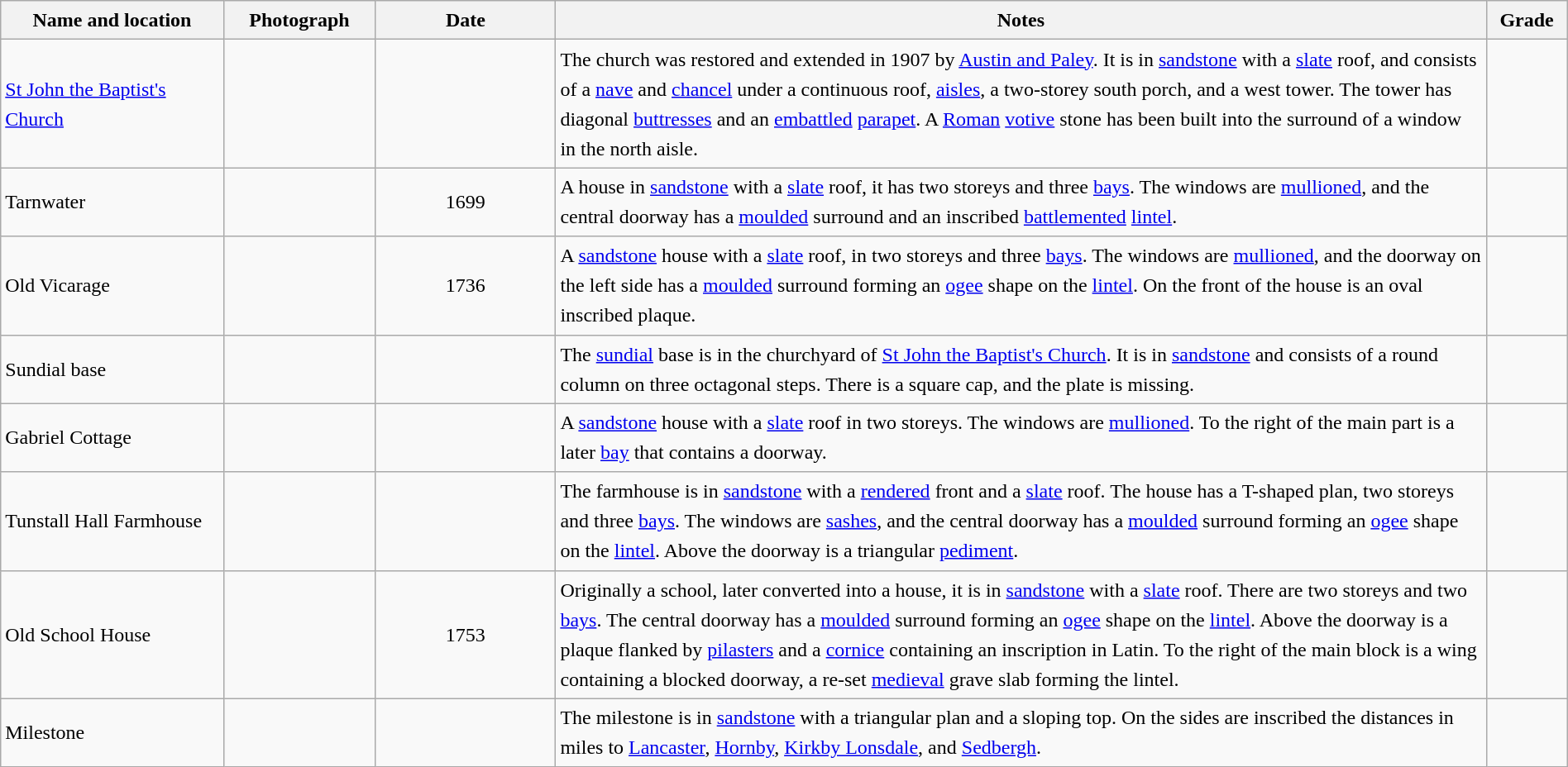<table class="wikitable sortable plainrowheaders" style="width:100%;border:0px;text-align:left;line-height:150%;">
<tr>
<th scope="col"  style="width:150px">Name and location</th>
<th scope="col"  style="width:100px" class="unsortable">Photograph</th>
<th scope="col"  style="width:120px">Date</th>
<th scope="col"  style="width:650px" class="unsortable">Notes</th>
<th scope="col"  style="width:50px">Grade</th>
</tr>
<tr>
<td><a href='#'>St John the Baptist's Church</a><br><small></small></td>
<td></td>
<td align="center"></td>
<td>The church was restored and extended in 1907 by <a href='#'>Austin and Paley</a>.  It is in <a href='#'>sandstone</a> with a <a href='#'>slate</a> roof, and consists of a <a href='#'>nave</a> and <a href='#'>chancel</a> under a continuous roof, <a href='#'>aisles</a>, a two-storey south porch, and a west tower.  The tower has diagonal <a href='#'>buttresses</a> and an <a href='#'>embattled</a> <a href='#'>parapet</a>.  A <a href='#'>Roman</a> <a href='#'>votive</a> stone has been built into the surround of a window in the north aisle.</td>
<td align="center" ></td>
</tr>
<tr>
<td>Tarnwater<br><small></small></td>
<td></td>
<td align="center">1699</td>
<td>A house in <a href='#'>sandstone</a> with a <a href='#'>slate</a> roof, it has two storeys and three <a href='#'>bays</a>.  The windows are <a href='#'>mullioned</a>, and the central doorway has a <a href='#'>moulded</a> surround and an inscribed <a href='#'>battlemented</a> <a href='#'>lintel</a>.</td>
<td align="center" ></td>
</tr>
<tr>
<td>Old Vicarage<br><small></small></td>
<td></td>
<td align="center">1736</td>
<td>A <a href='#'>sandstone</a> house with a <a href='#'>slate</a> roof, in two storeys and three <a href='#'>bays</a>.  The windows are <a href='#'>mullioned</a>, and the doorway on the left side has a <a href='#'>moulded</a> surround forming an <a href='#'>ogee</a> shape on the <a href='#'>lintel</a>.  On the front of the house is an oval inscribed plaque.</td>
<td align="center" ></td>
</tr>
<tr>
<td>Sundial base<br><small></small></td>
<td></td>
<td align="center"></td>
<td>The <a href='#'>sundial</a> base is in the churchyard of <a href='#'>St John the Baptist's Church</a>.  It is in <a href='#'>sandstone</a> and consists of a round column on three octagonal steps.  There is a square cap, and the plate is missing.</td>
<td align="center" ></td>
</tr>
<tr>
<td>Gabriel Cottage<br><small></small></td>
<td></td>
<td align="center"></td>
<td>A <a href='#'>sandstone</a> house with a <a href='#'>slate</a> roof in two storeys.  The windows are <a href='#'>mullioned</a>.  To the right of the main part is a later <a href='#'>bay</a> that contains a doorway.</td>
<td align="center" ></td>
</tr>
<tr>
<td>Tunstall Hall Farmhouse<br><small></small></td>
<td></td>
<td align="center"></td>
<td>The farmhouse is in <a href='#'>sandstone</a> with a <a href='#'>rendered</a> front and a <a href='#'>slate</a> roof.  The house has a T-shaped plan, two storeys and three <a href='#'>bays</a>.  The windows are <a href='#'>sashes</a>, and the central doorway has a <a href='#'>moulded</a> surround forming an <a href='#'>ogee</a> shape on the <a href='#'>lintel</a>.  Above the doorway is a triangular <a href='#'>pediment</a>.</td>
<td align="center" ></td>
</tr>
<tr>
<td>Old School House<br><small></small></td>
<td></td>
<td align="center">1753</td>
<td>Originally a school, later converted into a house, it is in <a href='#'>sandstone</a> with a <a href='#'>slate</a> roof.  There are two storeys and two <a href='#'>bays</a>.  The central doorway has a <a href='#'>moulded</a> surround forming an <a href='#'>ogee</a> shape on the <a href='#'>lintel</a>.  Above the doorway is a plaque flanked by <a href='#'>pilasters</a> and a <a href='#'>cornice</a> containing an inscription in Latin.  To the right of the main  block is a wing containing a blocked doorway, a re-set <a href='#'>medieval</a> grave slab forming the lintel.</td>
<td align="center" ></td>
</tr>
<tr>
<td>Milestone<br><small></small></td>
<td></td>
<td align="center"></td>
<td>The milestone is in <a href='#'>sandstone</a> with a triangular plan and a sloping top.  On the sides are inscribed the distances in miles to <a href='#'>Lancaster</a>, <a href='#'>Hornby</a>, <a href='#'>Kirkby Lonsdale</a>, and <a href='#'>Sedbergh</a>.</td>
<td align="center" ></td>
</tr>
<tr>
</tr>
</table>
